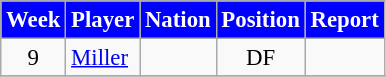<table class="wikitable" style="font-size: 95%; text-align: center;">
<tr>
<th style="background:#00f; color:white; text-align:center;">Week</th>
<th style="background:#00f; color:white; text-align:center;">Player</th>
<th style="background:#00f; color:white; text-align:center;">Nation</th>
<th style="background:#00f; color:white; text-align:center;">Position</th>
<th style="background:#00f; color:white; text-align:center;">Report</th>
</tr>
<tr>
<td>9</td>
<td style="text-align:left;"><a href='#'>Miller</a></td>
<td style="text-align:left;"></td>
<td>DF</td>
<td></td>
</tr>
<tr>
</tr>
</table>
